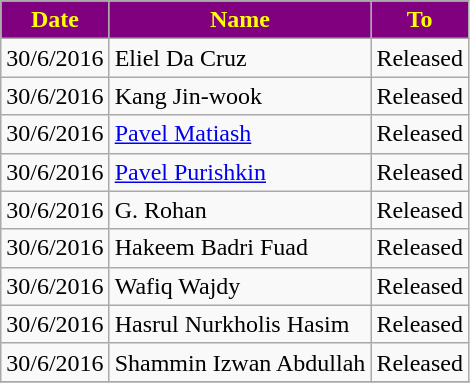<table class="wikitable sortable">
<tr>
<th style="background:Purple; color:Yellow;">Date</th>
<th style="background:Purple; color:Yellow;">Name</th>
<th style="background:Purple; color:Yellow;">To</th>
</tr>
<tr>
<td>30/6/2016</td>
<td> Eliel Da Cruz</td>
<td>Released</td>
</tr>
<tr>
<td>30/6/2016</td>
<td> Kang Jin-wook</td>
<td>Released</td>
</tr>
<tr>
<td>30/6/2016</td>
<td> <a href='#'>Pavel Matiash</a></td>
<td>Released</td>
</tr>
<tr>
<td>30/6/2016</td>
<td> <a href='#'>Pavel Purishkin</a></td>
<td>Released</td>
</tr>
<tr>
<td>30/6/2016</td>
<td> G. Rohan</td>
<td>Released</td>
</tr>
<tr>
<td>30/6/2016</td>
<td> Hakeem Badri Fuad</td>
<td>Released</td>
</tr>
<tr>
<td>30/6/2016</td>
<td> Wafiq Wajdy</td>
<td>Released</td>
</tr>
<tr>
<td>30/6/2016</td>
<td> Hasrul Nurkholis Hasim</td>
<td>Released</td>
</tr>
<tr>
<td>30/6/2016</td>
<td> Shammin Izwan Abdullah</td>
<td>Released</td>
</tr>
<tr>
</tr>
</table>
